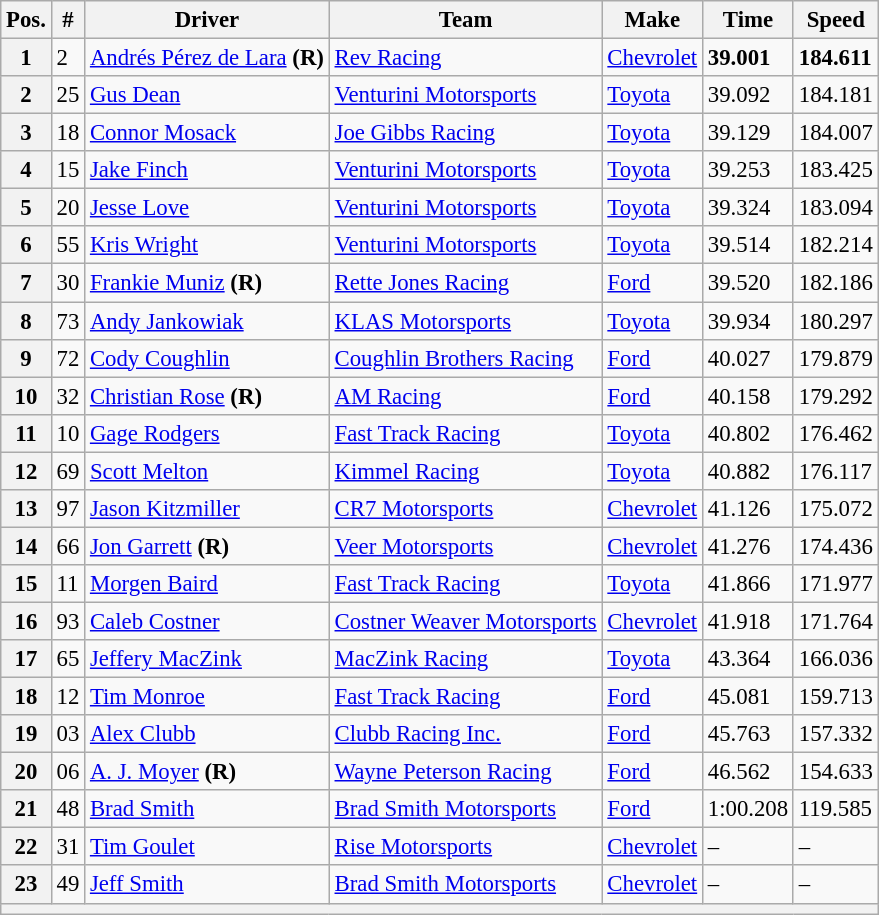<table class="wikitable" style="font-size:95%">
<tr>
<th>Pos.</th>
<th>#</th>
<th>Driver</th>
<th>Team</th>
<th>Make</th>
<th>Time</th>
<th>Speed</th>
</tr>
<tr>
<th>1</th>
<td>2</td>
<td><a href='#'>Andrés Pérez de Lara</a> <strong>(R)</strong></td>
<td><a href='#'>Rev Racing</a></td>
<td><a href='#'>Chevrolet</a></td>
<td><strong>39.001</strong></td>
<td><strong>184.611</strong></td>
</tr>
<tr>
<th>2</th>
<td>25</td>
<td><a href='#'>Gus Dean</a></td>
<td><a href='#'>Venturini Motorsports</a></td>
<td><a href='#'>Toyota</a></td>
<td>39.092</td>
<td>184.181</td>
</tr>
<tr>
<th>3</th>
<td>18</td>
<td><a href='#'>Connor Mosack</a></td>
<td><a href='#'>Joe Gibbs Racing</a></td>
<td><a href='#'>Toyota</a></td>
<td>39.129</td>
<td>184.007</td>
</tr>
<tr>
<th>4</th>
<td>15</td>
<td><a href='#'>Jake Finch</a></td>
<td><a href='#'>Venturini Motorsports</a></td>
<td><a href='#'>Toyota</a></td>
<td>39.253</td>
<td>183.425</td>
</tr>
<tr>
<th>5</th>
<td>20</td>
<td><a href='#'>Jesse Love</a></td>
<td><a href='#'>Venturini Motorsports</a></td>
<td><a href='#'>Toyota</a></td>
<td>39.324</td>
<td>183.094</td>
</tr>
<tr>
<th>6</th>
<td>55</td>
<td><a href='#'>Kris Wright</a></td>
<td><a href='#'>Venturini Motorsports</a></td>
<td><a href='#'>Toyota</a></td>
<td>39.514</td>
<td>182.214</td>
</tr>
<tr>
<th>7</th>
<td>30</td>
<td><a href='#'>Frankie Muniz</a> <strong>(R)</strong></td>
<td><a href='#'>Rette Jones Racing</a></td>
<td><a href='#'>Ford</a></td>
<td>39.520</td>
<td>182.186</td>
</tr>
<tr>
<th>8</th>
<td>73</td>
<td><a href='#'>Andy Jankowiak</a></td>
<td><a href='#'>KLAS Motorsports</a></td>
<td><a href='#'>Toyota</a></td>
<td>39.934</td>
<td>180.297</td>
</tr>
<tr>
<th>9</th>
<td>72</td>
<td><a href='#'>Cody Coughlin</a></td>
<td><a href='#'>Coughlin Brothers Racing</a></td>
<td><a href='#'>Ford</a></td>
<td>40.027</td>
<td>179.879</td>
</tr>
<tr>
<th>10</th>
<td>32</td>
<td><a href='#'>Christian Rose</a> <strong>(R)</strong></td>
<td><a href='#'>AM Racing</a></td>
<td><a href='#'>Ford</a></td>
<td>40.158</td>
<td>179.292</td>
</tr>
<tr>
<th>11</th>
<td>10</td>
<td><a href='#'>Gage Rodgers</a></td>
<td><a href='#'>Fast Track Racing</a></td>
<td><a href='#'>Toyota</a></td>
<td>40.802</td>
<td>176.462</td>
</tr>
<tr>
<th>12</th>
<td>69</td>
<td><a href='#'>Scott Melton</a></td>
<td><a href='#'>Kimmel Racing</a></td>
<td><a href='#'>Toyota</a></td>
<td>40.882</td>
<td>176.117</td>
</tr>
<tr>
<th>13</th>
<td>97</td>
<td><a href='#'>Jason Kitzmiller</a></td>
<td><a href='#'>CR7 Motorsports</a></td>
<td><a href='#'>Chevrolet</a></td>
<td>41.126</td>
<td>175.072</td>
</tr>
<tr>
<th>14</th>
<td>66</td>
<td><a href='#'>Jon Garrett</a> <strong>(R)</strong></td>
<td><a href='#'>Veer Motorsports</a></td>
<td><a href='#'>Chevrolet</a></td>
<td>41.276</td>
<td>174.436</td>
</tr>
<tr>
<th>15</th>
<td>11</td>
<td><a href='#'>Morgen Baird</a></td>
<td><a href='#'>Fast Track Racing</a></td>
<td><a href='#'>Toyota</a></td>
<td>41.866</td>
<td>171.977</td>
</tr>
<tr>
<th>16</th>
<td>93</td>
<td><a href='#'>Caleb Costner</a></td>
<td><a href='#'>Costner Weaver Motorsports</a></td>
<td><a href='#'>Chevrolet</a></td>
<td>41.918</td>
<td>171.764</td>
</tr>
<tr>
<th>17</th>
<td>65</td>
<td><a href='#'>Jeffery MacZink</a></td>
<td><a href='#'>MacZink Racing</a></td>
<td><a href='#'>Toyota</a></td>
<td>43.364</td>
<td>166.036</td>
</tr>
<tr>
<th>18</th>
<td>12</td>
<td><a href='#'>Tim Monroe</a></td>
<td><a href='#'>Fast Track Racing</a></td>
<td><a href='#'>Ford</a></td>
<td>45.081</td>
<td>159.713</td>
</tr>
<tr>
<th>19</th>
<td>03</td>
<td><a href='#'>Alex Clubb</a></td>
<td><a href='#'>Clubb Racing Inc.</a></td>
<td><a href='#'>Ford</a></td>
<td>45.763</td>
<td>157.332</td>
</tr>
<tr>
<th>20</th>
<td>06</td>
<td><a href='#'>A. J. Moyer</a> <strong>(R)</strong></td>
<td><a href='#'>Wayne Peterson Racing</a></td>
<td><a href='#'>Ford</a></td>
<td>46.562</td>
<td>154.633</td>
</tr>
<tr>
<th>21</th>
<td>48</td>
<td><a href='#'>Brad Smith</a></td>
<td><a href='#'>Brad Smith Motorsports</a></td>
<td><a href='#'>Ford</a></td>
<td>1:00.208</td>
<td>119.585</td>
</tr>
<tr>
<th>22</th>
<td>31</td>
<td><a href='#'>Tim Goulet</a></td>
<td><a href='#'>Rise Motorsports</a></td>
<td><a href='#'>Chevrolet</a></td>
<td>–</td>
<td>–</td>
</tr>
<tr>
<th>23</th>
<td>49</td>
<td><a href='#'>Jeff Smith</a></td>
<td><a href='#'>Brad Smith Motorsports</a></td>
<td><a href='#'>Chevrolet</a></td>
<td>–</td>
<td>–</td>
</tr>
<tr>
<th colspan="7"></th>
</tr>
</table>
